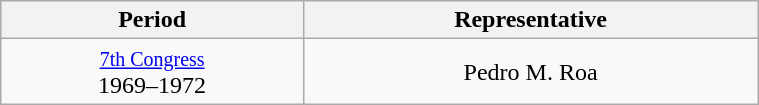<table class="wikitable" style="text-align:center; width:40%;">
<tr>
<th width="40%">Period</th>
<th>Representative</th>
</tr>
<tr>
<td><small><a href='#'>7th Congress</a></small><br>1969–1972</td>
<td>Pedro M. Roa</td>
</tr>
</table>
